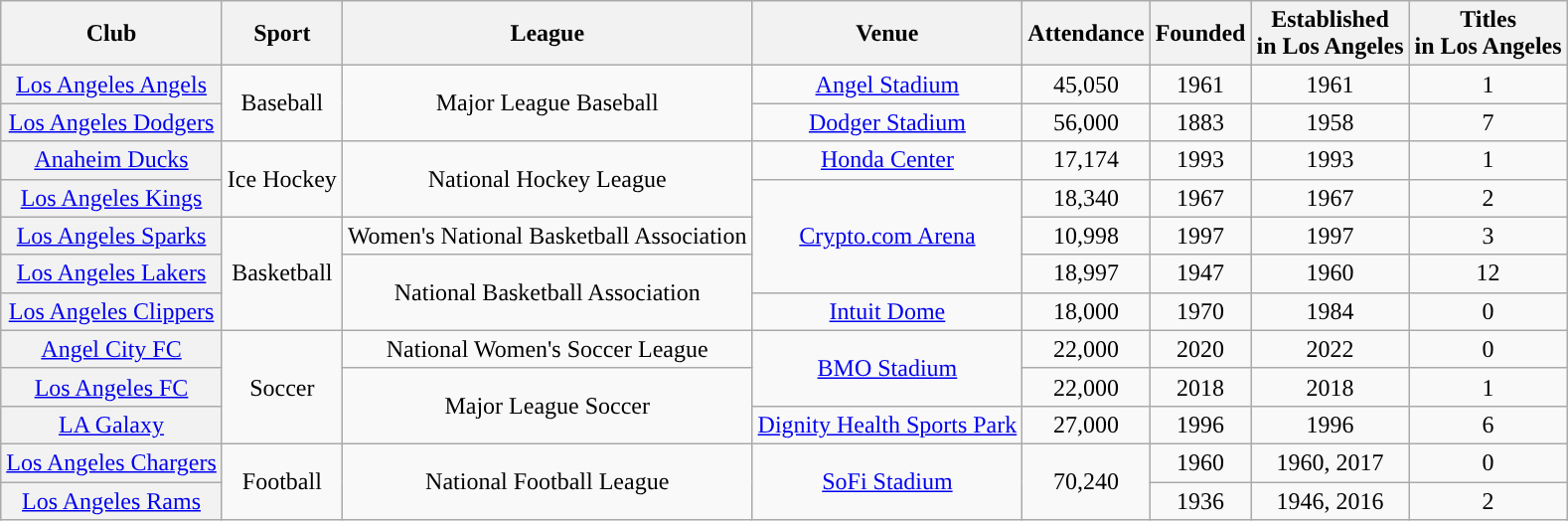<table class="wikitable" style="text-align: center;">
<tr>
<th scope="col">Club</th>
<th>Sport</th>
<th scope="col">League</th>
<th scope="col">Venue</th>
<th scope="col">Attendance</th>
<th scope="col">Founded</th>
<th scope="col">Established <br> in Los Angeles</th>
<th scope="col">Titles <br> in Los Angeles</th>
</tr>
<tr>
<th scope="row" style="font-weight: normal;"><a href='#'>Los Angeles Angels</a></th>
<td rowspan="2">Baseball</td>
<td rowspan="2">Major League Baseball</td>
<td><a href='#'>Angel Stadium</a></td>
<td>45,050</td>
<td>1961</td>
<td>1961</td>
<td>1</td>
</tr>
<tr>
<th scope="row" style="font-weight: normal;"><a href='#'>Los Angeles Dodgers</a></th>
<td><a href='#'>Dodger Stadium</a></td>
<td>56,000</td>
<td>1883</td>
<td>1958</td>
<td>7</td>
</tr>
<tr>
<th scope="row" style="font-weight: normal;"><a href='#'>Anaheim Ducks</a></th>
<td rowspan="2">Ice Hockey</td>
<td rowspan="2">National Hockey League</td>
<td><a href='#'>Honda Center</a></td>
<td>17,174</td>
<td>1993</td>
<td>1993</td>
<td>1</td>
</tr>
<tr>
<th scope="row" style="font-weight: normal;"><a href='#'>Los Angeles Kings</a></th>
<td rowspan="3"><a href='#'>Crypto.com Arena</a></td>
<td>18,340</td>
<td>1967</td>
<td>1967</td>
<td>2</td>
</tr>
<tr>
<th scope="row" style="font-weight: normal;"><a href='#'>Los Angeles Sparks</a></th>
<td rowspan="3">Basketball</td>
<td>Women's National Basketball Association</td>
<td>10,998</td>
<td>1997</td>
<td>1997</td>
<td>3</td>
</tr>
<tr>
<th scope="row" style="font-weight: normal;"><a href='#'>Los Angeles Lakers</a></th>
<td rowspan="2">National Basketball Association</td>
<td>18,997</td>
<td>1947</td>
<td>1960</td>
<td>12</td>
</tr>
<tr>
<th scope="row" style="font-weight: normal;"><a href='#'>Los Angeles Clippers</a></th>
<td><a href='#'>Intuit Dome</a></td>
<td>18,000</td>
<td>1970</td>
<td>1984</td>
<td>0</td>
</tr>
<tr>
<th scope="row" style="font-weight: normal;"><a href='#'>Angel City FC</a></th>
<td rowspan=3>Soccer</td>
<td>National Women's Soccer League</td>
<td rowspan=2><a href='#'>BMO Stadium</a></td>
<td>22,000</td>
<td>2020</td>
<td>2022</td>
<td>0</td>
</tr>
<tr>
<th scope="row" style="font-weight: normal;"><a href='#'>Los Angeles FC</a></th>
<td rowspan=2>Major League Soccer</td>
<td>22,000</td>
<td>2018</td>
<td>2018</td>
<td>1</td>
</tr>
<tr>
<th scope="row" style="font-weight: normal;"><a href='#'>LA Galaxy</a></th>
<td><a href='#'>Dignity Health Sports Park</a></td>
<td>27,000</td>
<td>1996</td>
<td>1996</td>
<td>6</td>
</tr>
<tr>
<th scope="row" style="font-weight: normal;"><a href='#'>Los Angeles Chargers</a></th>
<td rowspan="2">Football</td>
<td rowspan="2">National Football League</td>
<td rowspan=2><a href='#'>SoFi Stadium</a></td>
<td rowspan=2>70,240</td>
<td>1960</td>
<td>1960, 2017</td>
<td>0</td>
</tr>
<tr>
<th scope="row" style="font-weight: normal;"><a href='#'>Los Angeles Rams</a></th>
<td>1936</td>
<td>1946, 2016</td>
<td>2</td>
</tr>
</table>
